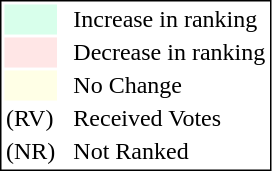<table style="border:1px solid black;">
<tr>
<td style="background:#D8FFEB; width:20px;"></td>
<td> </td>
<td>Increase in ranking</td>
</tr>
<tr>
<td style="background:#FFE6E6; width:20px;"></td>
<td> </td>
<td>Decrease in ranking</td>
</tr>
<tr>
<td style="background:#FFFFE6; width:20px;"></td>
<td> </td>
<td>No Change</td>
</tr>
<tr>
<td>(RV)</td>
<td> </td>
<td>Received Votes</td>
</tr>
<tr>
<td>(NR)</td>
<td> </td>
<td>Not Ranked</td>
</tr>
</table>
